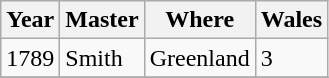<table class=" wikitable">
<tr>
<th>Year</th>
<th>Master</th>
<th>Where</th>
<th>Wales</th>
</tr>
<tr>
<td>1789</td>
<td>Smith</td>
<td>Greenland</td>
<td>3</td>
</tr>
<tr>
</tr>
</table>
